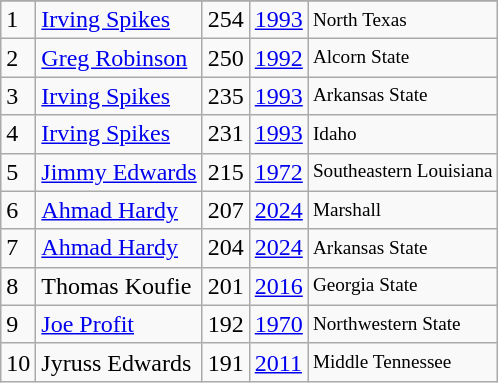<table class="wikitable">
<tr>
</tr>
<tr>
<td>1</td>
<td><a href='#'>Irving Spikes</a></td>
<td>254</td>
<td><a href='#'>1993</a></td>
<td style="font-size:80%;">North Texas</td>
</tr>
<tr>
<td>2</td>
<td><a href='#'>Greg Robinson</a></td>
<td>250</td>
<td><a href='#'>1992</a></td>
<td style="font-size:80%;">Alcorn State</td>
</tr>
<tr>
<td>3</td>
<td><a href='#'>Irving Spikes</a></td>
<td>235</td>
<td><a href='#'>1993</a></td>
<td style="font-size:80%;">Arkansas State</td>
</tr>
<tr>
<td>4</td>
<td><a href='#'>Irving Spikes</a></td>
<td>231</td>
<td><a href='#'>1993</a></td>
<td style="font-size:80%;">Idaho</td>
</tr>
<tr>
<td>5</td>
<td><a href='#'>Jimmy Edwards</a></td>
<td>215</td>
<td><a href='#'>1972</a></td>
<td style="font-size:80%;">Southeastern Louisiana</td>
</tr>
<tr>
<td>6</td>
<td><a href='#'>Ahmad Hardy</a></td>
<td>207</td>
<td><a href='#'>2024</a></td>
<td style="font-size:80%;">Marshall</td>
</tr>
<tr>
<td>7</td>
<td><a href='#'>Ahmad Hardy</a></td>
<td>204</td>
<td><a href='#'>2024</a></td>
<td style="font-size:80%;">Arkansas State</td>
</tr>
<tr>
<td>8</td>
<td>Thomas Koufie</td>
<td>201</td>
<td><a href='#'>2016</a></td>
<td style="font-size:80%;">Georgia State</td>
</tr>
<tr>
<td>9</td>
<td><a href='#'>Joe Profit</a></td>
<td>192</td>
<td><a href='#'>1970</a></td>
<td style="font-size:80%;">Northwestern State</td>
</tr>
<tr>
<td>10</td>
<td>Jyruss Edwards</td>
<td>191</td>
<td><a href='#'>2011</a></td>
<td style="font-size:80%;">Middle Tennessee</td>
</tr>
</table>
